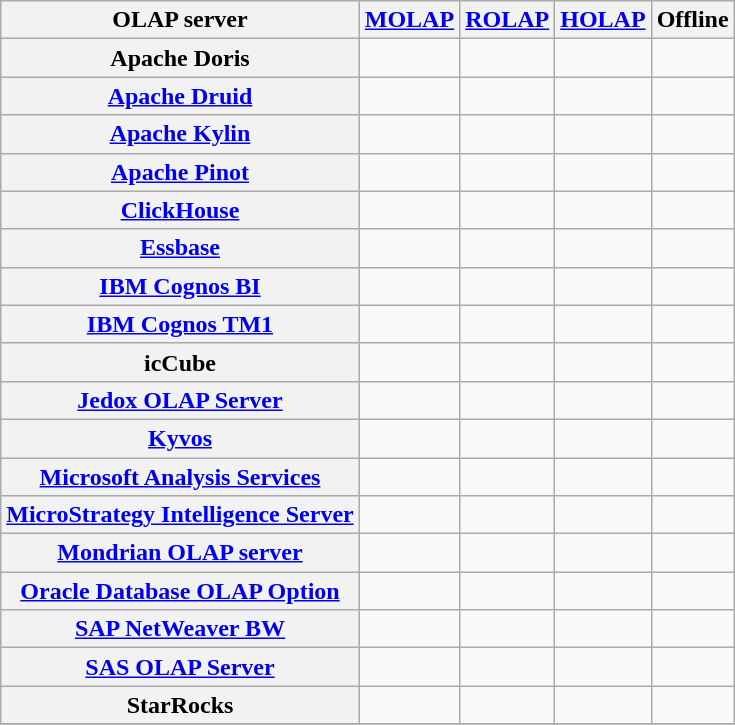<table class="wikitable sortable"  style="font-size: 100%; text-align: center; width: auto;">
<tr>
<th>OLAP server</th>
<th><a href='#'>MOLAP</a></th>
<th><a href='#'>ROLAP</a></th>
<th><a href='#'>HOLAP</a></th>
<th>Offline</th>
</tr>
<tr>
<th>Apache Doris</th>
<td></td>
<td></td>
<td></td>
<td></td>
</tr>
<tr>
<th><a href='#'>Apache Druid</a></th>
<td></td>
<td></td>
<td></td>
<td></td>
</tr>
<tr>
<th><a href='#'>Apache Kylin</a></th>
<td></td>
<td></td>
<td></td>
<td></td>
</tr>
<tr>
<th><a href='#'>Apache Pinot</a></th>
<td></td>
<td></td>
<td></td>
<td></td>
</tr>
<tr>
<th><a href='#'>ClickHouse</a></th>
<td></td>
<td></td>
<td></td>
<td></td>
</tr>
<tr>
<th><a href='#'>Essbase</a></th>
<td></td>
<td></td>
<td></td>
<td></td>
</tr>
<tr>
<th><a href='#'>IBM Cognos BI</a></th>
<td></td>
<td></td>
<td></td>
<td></td>
</tr>
<tr>
<th><a href='#'>IBM Cognos TM1</a></th>
<td></td>
<td></td>
<td></td>
<td></td>
</tr>
<tr>
<th>icCube</th>
<td></td>
<td></td>
<td></td>
<td></td>
</tr>
<tr>
<th><a href='#'>Jedox OLAP Server</a></th>
<td></td>
<td></td>
<td></td>
<td></td>
</tr>
<tr>
<th><a href='#'>Kyvos</a></th>
<td></td>
<td></td>
<td></td>
<td></td>
</tr>
<tr>
<th><a href='#'>Microsoft Analysis Services</a></th>
<td></td>
<td></td>
<td></td>
<td></td>
</tr>
<tr>
<th><a href='#'>MicroStrategy Intelligence Server</a></th>
<td></td>
<td></td>
<td></td>
<td></td>
</tr>
<tr>
<th><a href='#'>Mondrian OLAP server</a></th>
<td></td>
<td></td>
<td></td>
<td></td>
</tr>
<tr>
<th><a href='#'>Oracle Database OLAP Option</a></th>
<td></td>
<td></td>
<td></td>
<td></td>
</tr>
<tr>
<th><a href='#'>SAP NetWeaver BW</a></th>
<td></td>
<td></td>
<td></td>
<td></td>
</tr>
<tr>
<th><a href='#'>SAS OLAP Server</a></th>
<td></td>
<td></td>
<td></td>
<td></td>
</tr>
<tr>
<th>StarRocks</th>
<td></td>
<td></td>
<td></td>
<td></td>
</tr>
<tr>
</tr>
</table>
